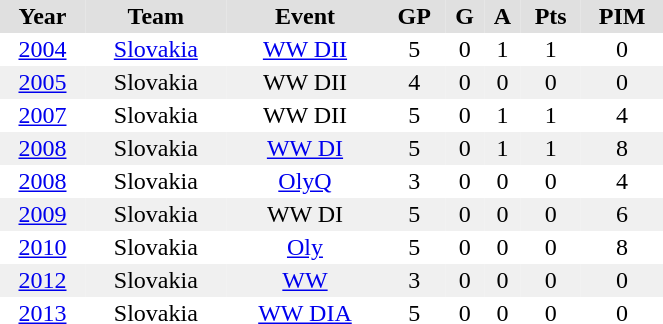<table BORDER="0" CELLPADDING="2" CELLSPACING="0" width="35%">
<tr ALIGN="center" bgcolor="#e0e0e0">
<th>Year</th>
<th>Team</th>
<th>Event</th>
<th>GP</th>
<th>G</th>
<th>A</th>
<th>Pts</th>
<th>PIM</th>
</tr>
<tr ALIGN="center">
<td><a href='#'>2004</a></td>
<td><a href='#'>Slovakia</a></td>
<td><a href='#'>WW DII</a></td>
<td>5</td>
<td>0</td>
<td>1</td>
<td>1</td>
<td>0</td>
</tr>
<tr ALIGN="center" bgcolor="#f0f0f0">
<td><a href='#'>2005</a></td>
<td>Slovakia</td>
<td>WW DII</td>
<td>4</td>
<td>0</td>
<td>0</td>
<td>0</td>
<td>0</td>
</tr>
<tr ALIGN="center">
<td><a href='#'>2007</a></td>
<td>Slovakia</td>
<td>WW DII</td>
<td>5</td>
<td>0</td>
<td>1</td>
<td>1</td>
<td>4</td>
</tr>
<tr ALIGN="center" bgcolor="#f0f0f0">
<td><a href='#'>2008</a></td>
<td>Slovakia</td>
<td><a href='#'>WW DI</a></td>
<td>5</td>
<td>0</td>
<td>1</td>
<td>1</td>
<td>8</td>
</tr>
<tr ALIGN="center">
<td><a href='#'>2008</a></td>
<td>Slovakia</td>
<td><a href='#'>OlyQ</a></td>
<td>3</td>
<td>0</td>
<td>0</td>
<td>0</td>
<td>4</td>
</tr>
<tr ALIGN="center" bgcolor="#f0f0f0">
<td><a href='#'>2009</a></td>
<td>Slovakia</td>
<td>WW DI</td>
<td>5</td>
<td>0</td>
<td>0</td>
<td>0</td>
<td>6</td>
</tr>
<tr ALIGN="center">
<td><a href='#'>2010</a></td>
<td>Slovakia</td>
<td><a href='#'>Oly</a></td>
<td>5</td>
<td>0</td>
<td>0</td>
<td>0</td>
<td>8</td>
</tr>
<tr ALIGN="center" bgcolor="#f0f0f0">
<td><a href='#'>2012</a></td>
<td>Slovakia</td>
<td><a href='#'>WW</a></td>
<td>3</td>
<td>0</td>
<td>0</td>
<td>0</td>
<td>0</td>
</tr>
<tr ALIGN="center">
<td><a href='#'>2013</a></td>
<td>Slovakia</td>
<td><a href='#'>WW DIA</a></td>
<td>5</td>
<td>0</td>
<td>0</td>
<td>0</td>
<td>0</td>
</tr>
</table>
